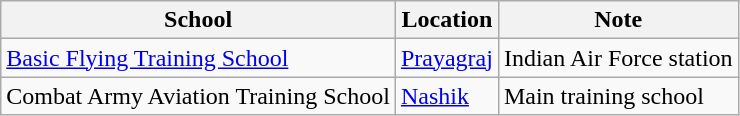<table class="wikitable">
<tr>
<th>School</th>
<th>Location</th>
<th>Note</th>
</tr>
<tr>
<td><a href='#'>Basic Flying Training School</a></td>
<td><a href='#'>Prayagraj</a></td>
<td>Indian Air Force station</td>
</tr>
<tr>
<td>Combat Army Aviation Training School</td>
<td><a href='#'>Nashik</a></td>
<td>Main training school</td>
</tr>
</table>
